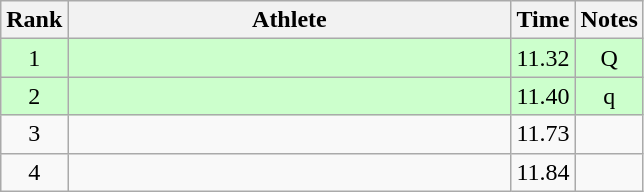<table class="wikitable" style="text-align:center">
<tr>
<th>Rank</th>
<th Style="width:18em">Athlete</th>
<th>Time</th>
<th>Notes</th>
</tr>
<tr style="background:#cfc">
<td>1</td>
<td style="text-align:left"></td>
<td>11.32</td>
<td>Q</td>
</tr>
<tr style="background:#cfc">
<td>2</td>
<td style="text-align:left"></td>
<td>11.40</td>
<td>q</td>
</tr>
<tr>
<td>3</td>
<td style="text-align:left"></td>
<td>11.73</td>
<td></td>
</tr>
<tr>
<td>4</td>
<td style="text-align:left"></td>
<td>11.84</td>
<td></td>
</tr>
</table>
